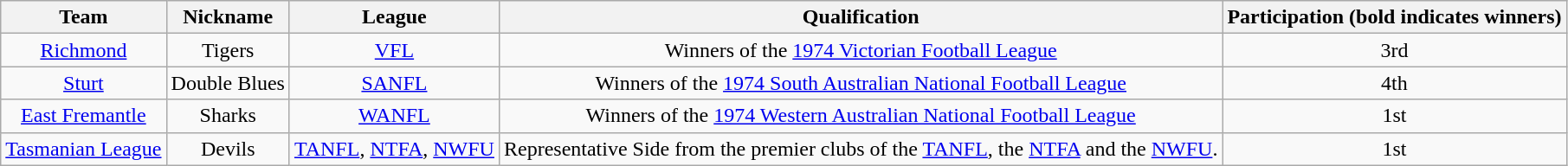<table class="wikitable" style="text-align:center">
<tr>
<th>Team</th>
<th>Nickname</th>
<th>League</th>
<th>Qualification</th>
<th>Participation (bold indicates winners)</th>
</tr>
<tr>
<td><a href='#'>Richmond</a></td>
<td>Tigers</td>
<td><a href='#'>VFL</a></td>
<td>Winners of the <a href='#'>1974 Victorian Football League</a></td>
<td>3rd </td>
</tr>
<tr>
<td><a href='#'>Sturt</a></td>
<td>Double Blues</td>
<td><a href='#'>SANFL</a></td>
<td>Winners of the <a href='#'>1974 South Australian National Football League</a></td>
<td>4th </td>
</tr>
<tr>
<td><a href='#'>East Fremantle</a></td>
<td>Sharks</td>
<td><a href='#'>WANFL</a></td>
<td>Winners of the <a href='#'>1974 Western Australian National Football League</a></td>
<td>1st</td>
</tr>
<tr>
<td><a href='#'>Tasmanian League</a></td>
<td>Devils</td>
<td><a href='#'>TANFL</a>, <a href='#'>NTFA</a>, <a href='#'>NWFU</a></td>
<td>Representative Side from the premier clubs of the <a href='#'>TANFL</a>, the <a href='#'>NTFA</a> and the <a href='#'>NWFU</a>.</td>
<td>1st</td>
</tr>
</table>
